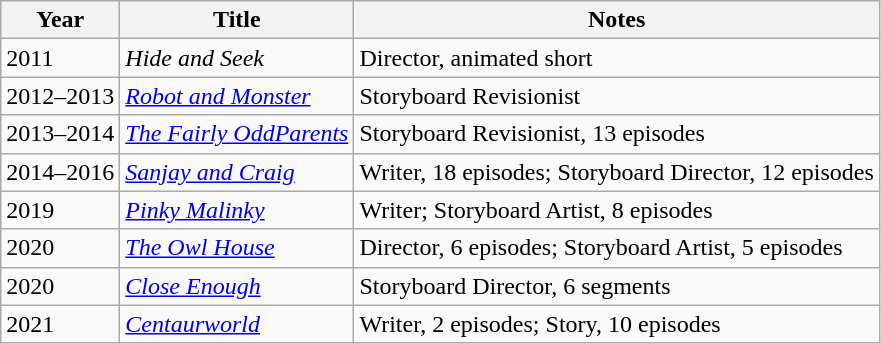<table class="wikitable sortable">
<tr>
<th>Year</th>
<th>Title</th>
<th>Notes</th>
</tr>
<tr>
<td>2011</td>
<td><em>Hide and Seek</em></td>
<td>Director, animated short</td>
</tr>
<tr>
<td>2012–2013</td>
<td><em><a href='#'>Robot and Monster</a></em></td>
<td>Storyboard Revisionist</td>
</tr>
<tr>
<td>2013–2014</td>
<td><em><a href='#'>The Fairly OddParents</a></em></td>
<td>Storyboard Revisionist, 13 episodes</td>
</tr>
<tr>
<td>2014–2016</td>
<td><em><a href='#'>Sanjay and Craig</a></em></td>
<td>Writer, 18 episodes; Storyboard Director, 12 episodes</td>
</tr>
<tr>
<td>2019</td>
<td><em><a href='#'>Pinky Malinky</a></em></td>
<td>Writer; Storyboard Artist, 8 episodes</td>
</tr>
<tr>
<td>2020</td>
<td><em><a href='#'>The Owl House</a></em></td>
<td>Director, 6 episodes; Storyboard Artist, 5 episodes</td>
</tr>
<tr>
<td>2020</td>
<td><em><a href='#'>Close Enough</a></em></td>
<td>Storyboard Director, 6 segments</td>
</tr>
<tr>
<td>2021</td>
<td><em><a href='#'>Centaurworld</a></em></td>
<td>Writer, 2 episodes; Story, 10 episodes</td>
</tr>
</table>
